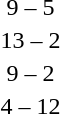<table style="text-align:center">
<tr>
<th width=200></th>
<th width=100></th>
<th width=200></th>
</tr>
<tr>
<td align=right><strong></strong></td>
<td>9 – 5</td>
<td align=left></td>
</tr>
<tr>
<td align=right><strong></strong></td>
<td>13 – 2</td>
<td align=left></td>
</tr>
<tr>
<td align=right><strong></strong></td>
<td>9 – 2</td>
<td align=left></td>
</tr>
<tr>
<td align=right></td>
<td>4 – 12</td>
<td align=left><strong></strong></td>
</tr>
</table>
